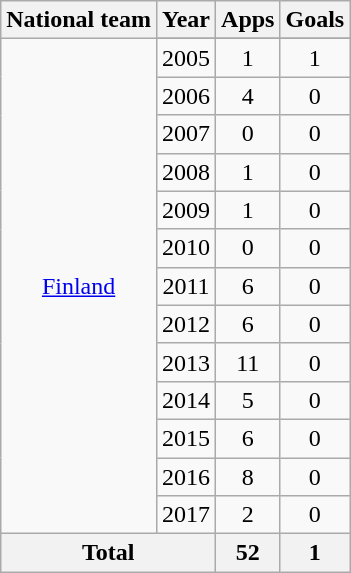<table class="wikitable" style="text-align:center">
<tr>
<th>National team</th>
<th>Year</th>
<th>Apps</th>
<th>Goals</th>
</tr>
<tr>
<td rowspan="14"><a href='#'>Finland</a></td>
</tr>
<tr>
<td>2005</td>
<td>1</td>
<td>1</td>
</tr>
<tr>
<td>2006</td>
<td>4</td>
<td>0</td>
</tr>
<tr>
<td>2007</td>
<td>0</td>
<td>0</td>
</tr>
<tr>
<td>2008</td>
<td>1</td>
<td>0</td>
</tr>
<tr>
<td>2009</td>
<td>1</td>
<td>0</td>
</tr>
<tr>
<td>2010</td>
<td>0</td>
<td>0</td>
</tr>
<tr>
<td>2011</td>
<td>6</td>
<td>0</td>
</tr>
<tr>
<td>2012</td>
<td>6</td>
<td>0</td>
</tr>
<tr>
<td>2013</td>
<td>11</td>
<td>0</td>
</tr>
<tr>
<td>2014</td>
<td>5</td>
<td>0</td>
</tr>
<tr>
<td>2015</td>
<td>6</td>
<td>0</td>
</tr>
<tr>
<td>2016</td>
<td>8</td>
<td>0</td>
</tr>
<tr>
<td>2017</td>
<td>2</td>
<td>0</td>
</tr>
<tr>
<th colspan=2>Total</th>
<th>52</th>
<th>1</th>
</tr>
</table>
